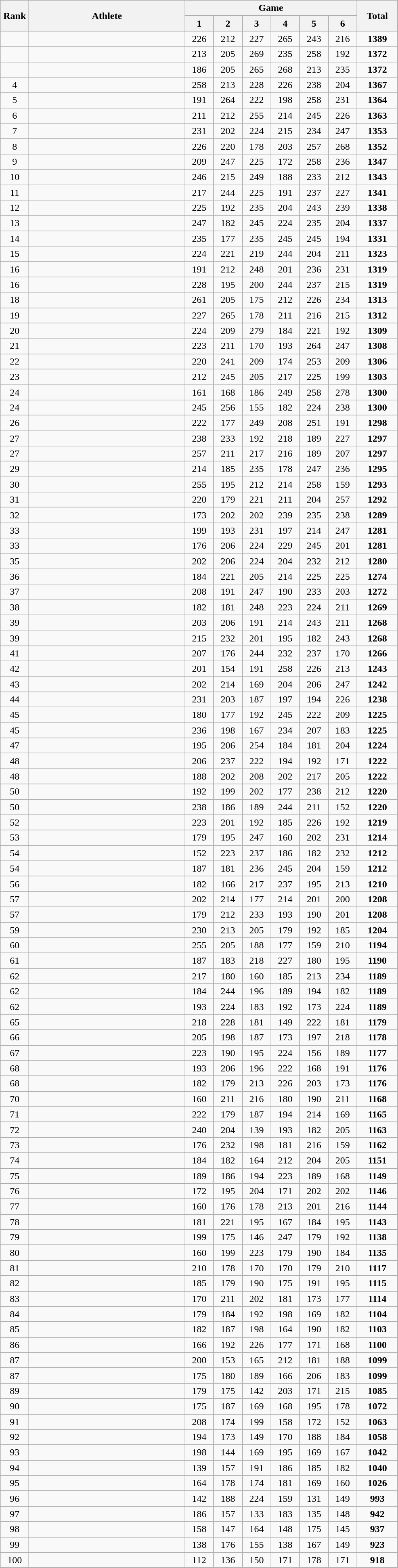<table class=wikitable style="text-align:center">
<tr>
<th rowspan="2" width=40>Rank</th>
<th rowspan="2" width=250>Athlete</th>
<th colspan="6">Game</th>
<th rowspan="2" width=60>Total</th>
</tr>
<tr>
<th width=40>1</th>
<th width=40>2</th>
<th width=40>3</th>
<th width=40>4</th>
<th width=40>5</th>
<th width=40>6</th>
</tr>
<tr>
<td></td>
<td align=left></td>
<td>226</td>
<td>212</td>
<td>227</td>
<td>265</td>
<td>243</td>
<td>216</td>
<td><strong>1389</strong></td>
</tr>
<tr>
<td></td>
<td align=left></td>
<td>213</td>
<td>205</td>
<td>269</td>
<td>235</td>
<td>258</td>
<td>192</td>
<td><strong>1372</strong></td>
</tr>
<tr>
<td></td>
<td align=left></td>
<td>186</td>
<td>205</td>
<td>265</td>
<td>268</td>
<td>213</td>
<td>235</td>
<td><strong>1372</strong></td>
</tr>
<tr>
<td>4</td>
<td align=left></td>
<td>258</td>
<td>213</td>
<td>228</td>
<td>226</td>
<td>238</td>
<td>204</td>
<td><strong>1367</strong></td>
</tr>
<tr>
<td>5</td>
<td align=left></td>
<td>191</td>
<td>264</td>
<td>222</td>
<td>198</td>
<td>258</td>
<td>231</td>
<td><strong>1364</strong></td>
</tr>
<tr>
<td>6</td>
<td align=left></td>
<td>211</td>
<td>212</td>
<td>255</td>
<td>214</td>
<td>245</td>
<td>226</td>
<td><strong>1363</strong></td>
</tr>
<tr>
<td>7</td>
<td align=left></td>
<td>231</td>
<td>202</td>
<td>224</td>
<td>215</td>
<td>234</td>
<td>247</td>
<td><strong>1353</strong></td>
</tr>
<tr>
<td>8</td>
<td align=left></td>
<td>226</td>
<td>220</td>
<td>178</td>
<td>203</td>
<td>257</td>
<td>268</td>
<td><strong>1352</strong></td>
</tr>
<tr>
<td>9</td>
<td align=left></td>
<td>209</td>
<td>247</td>
<td>225</td>
<td>172</td>
<td>258</td>
<td>236</td>
<td><strong>1347</strong></td>
</tr>
<tr>
<td>10</td>
<td align=left></td>
<td>246</td>
<td>215</td>
<td>249</td>
<td>188</td>
<td>233</td>
<td>212</td>
<td><strong>1343</strong></td>
</tr>
<tr>
<td>11</td>
<td align=left></td>
<td>217</td>
<td>244</td>
<td>225</td>
<td>191</td>
<td>237</td>
<td>227</td>
<td><strong>1341</strong></td>
</tr>
<tr>
<td>12</td>
<td align=left></td>
<td>225</td>
<td>192</td>
<td>235</td>
<td>204</td>
<td>243</td>
<td>239</td>
<td><strong>1338</strong></td>
</tr>
<tr>
<td>13</td>
<td align=left></td>
<td>247</td>
<td>182</td>
<td>245</td>
<td>224</td>
<td>235</td>
<td>204</td>
<td><strong>1337</strong></td>
</tr>
<tr>
<td>14</td>
<td align=left></td>
<td>235</td>
<td>177</td>
<td>235</td>
<td>245</td>
<td>245</td>
<td>194</td>
<td><strong>1331</strong></td>
</tr>
<tr>
<td>15</td>
<td align=left></td>
<td>224</td>
<td>221</td>
<td>219</td>
<td>244</td>
<td>204</td>
<td>211</td>
<td><strong>1323</strong></td>
</tr>
<tr>
<td>16</td>
<td align=left></td>
<td>191</td>
<td>212</td>
<td>248</td>
<td>201</td>
<td>236</td>
<td>231</td>
<td><strong>1319</strong></td>
</tr>
<tr>
<td>16</td>
<td align=left></td>
<td>228</td>
<td>195</td>
<td>200</td>
<td>244</td>
<td>237</td>
<td>215</td>
<td><strong>1319</strong></td>
</tr>
<tr>
<td>18</td>
<td align=left></td>
<td>261</td>
<td>205</td>
<td>175</td>
<td>212</td>
<td>226</td>
<td>234</td>
<td><strong>1313</strong></td>
</tr>
<tr>
<td>19</td>
<td align=left></td>
<td>227</td>
<td>265</td>
<td>178</td>
<td>211</td>
<td>216</td>
<td>215</td>
<td><strong>1312</strong></td>
</tr>
<tr>
<td>20</td>
<td align=left></td>
<td>224</td>
<td>209</td>
<td>279</td>
<td>184</td>
<td>221</td>
<td>192</td>
<td><strong>1309</strong></td>
</tr>
<tr>
<td>21</td>
<td align=left></td>
<td>223</td>
<td>211</td>
<td>170</td>
<td>193</td>
<td>264</td>
<td>247</td>
<td><strong>1308</strong></td>
</tr>
<tr>
<td>22</td>
<td align=left></td>
<td>220</td>
<td>241</td>
<td>209</td>
<td>174</td>
<td>253</td>
<td>209</td>
<td><strong>1306</strong></td>
</tr>
<tr>
<td>23</td>
<td align=left></td>
<td>212</td>
<td>245</td>
<td>205</td>
<td>217</td>
<td>225</td>
<td>199</td>
<td><strong>1303</strong></td>
</tr>
<tr>
<td>24</td>
<td align=left></td>
<td>161</td>
<td>168</td>
<td>186</td>
<td>249</td>
<td>258</td>
<td>278</td>
<td><strong>1300</strong></td>
</tr>
<tr>
<td>24</td>
<td align=left></td>
<td>245</td>
<td>256</td>
<td>155</td>
<td>182</td>
<td>224</td>
<td>238</td>
<td><strong>1300</strong></td>
</tr>
<tr>
<td>26</td>
<td align=left></td>
<td>222</td>
<td>177</td>
<td>249</td>
<td>208</td>
<td>251</td>
<td>191</td>
<td><strong>1298</strong></td>
</tr>
<tr>
<td>27</td>
<td align=left></td>
<td>238</td>
<td>233</td>
<td>192</td>
<td>218</td>
<td>189</td>
<td>227</td>
<td><strong>1297</strong></td>
</tr>
<tr>
<td>27</td>
<td align=left></td>
<td>257</td>
<td>211</td>
<td>217</td>
<td>216</td>
<td>189</td>
<td>207</td>
<td><strong>1297</strong></td>
</tr>
<tr>
<td>29</td>
<td align=left></td>
<td>214</td>
<td>185</td>
<td>235</td>
<td>178</td>
<td>247</td>
<td>236</td>
<td><strong>1295</strong></td>
</tr>
<tr>
<td>30</td>
<td align=left></td>
<td>255</td>
<td>195</td>
<td>212</td>
<td>214</td>
<td>258</td>
<td>159</td>
<td><strong>1293</strong></td>
</tr>
<tr>
<td>31</td>
<td align=left></td>
<td>220</td>
<td>179</td>
<td>221</td>
<td>211</td>
<td>204</td>
<td>257</td>
<td><strong>1292</strong></td>
</tr>
<tr>
<td>32</td>
<td align=left></td>
<td>173</td>
<td>202</td>
<td>202</td>
<td>239</td>
<td>235</td>
<td>238</td>
<td><strong>1289</strong></td>
</tr>
<tr>
<td>33</td>
<td align=left></td>
<td>199</td>
<td>193</td>
<td>231</td>
<td>197</td>
<td>214</td>
<td>247</td>
<td><strong>1281</strong></td>
</tr>
<tr>
<td>33</td>
<td align=left></td>
<td>176</td>
<td>206</td>
<td>224</td>
<td>229</td>
<td>245</td>
<td>201</td>
<td><strong>1281</strong></td>
</tr>
<tr>
<td>35</td>
<td align=left></td>
<td>202</td>
<td>206</td>
<td>224</td>
<td>204</td>
<td>232</td>
<td>212</td>
<td><strong>1280</strong></td>
</tr>
<tr>
<td>36</td>
<td align=left></td>
<td>184</td>
<td>221</td>
<td>205</td>
<td>214</td>
<td>225</td>
<td>225</td>
<td><strong>1274</strong></td>
</tr>
<tr>
<td>37</td>
<td align=left></td>
<td>208</td>
<td>191</td>
<td>247</td>
<td>190</td>
<td>233</td>
<td>203</td>
<td><strong>1272</strong></td>
</tr>
<tr>
<td>38</td>
<td align=left></td>
<td>182</td>
<td>181</td>
<td>248</td>
<td>223</td>
<td>224</td>
<td>211</td>
<td><strong>1269</strong></td>
</tr>
<tr>
<td>39</td>
<td align=left></td>
<td>203</td>
<td>206</td>
<td>191</td>
<td>214</td>
<td>243</td>
<td>211</td>
<td><strong>1268</strong></td>
</tr>
<tr>
<td>39</td>
<td align=left></td>
<td>215</td>
<td>232</td>
<td>201</td>
<td>195</td>
<td>182</td>
<td>243</td>
<td><strong>1268</strong></td>
</tr>
<tr>
<td>41</td>
<td align=left></td>
<td>207</td>
<td>176</td>
<td>244</td>
<td>232</td>
<td>237</td>
<td>170</td>
<td><strong>1266</strong></td>
</tr>
<tr>
<td>42</td>
<td align=left></td>
<td>201</td>
<td>154</td>
<td>191</td>
<td>258</td>
<td>226</td>
<td>213</td>
<td><strong>1243</strong></td>
</tr>
<tr>
<td>43</td>
<td align=left></td>
<td>202</td>
<td>214</td>
<td>169</td>
<td>204</td>
<td>206</td>
<td>247</td>
<td><strong>1242</strong></td>
</tr>
<tr>
<td>44</td>
<td align=left></td>
<td>231</td>
<td>203</td>
<td>187</td>
<td>197</td>
<td>194</td>
<td>226</td>
<td><strong>1238</strong></td>
</tr>
<tr>
<td>45</td>
<td align=left></td>
<td>180</td>
<td>177</td>
<td>192</td>
<td>245</td>
<td>222</td>
<td>209</td>
<td><strong>1225</strong></td>
</tr>
<tr>
<td>45</td>
<td align=left></td>
<td>236</td>
<td>198</td>
<td>167</td>
<td>234</td>
<td>207</td>
<td>183</td>
<td><strong>1225</strong></td>
</tr>
<tr>
<td>47</td>
<td align=left></td>
<td>195</td>
<td>206</td>
<td>254</td>
<td>184</td>
<td>181</td>
<td>204</td>
<td><strong>1224</strong></td>
</tr>
<tr>
<td>48</td>
<td align=left></td>
<td>206</td>
<td>237</td>
<td>222</td>
<td>194</td>
<td>192</td>
<td>171</td>
<td><strong>1222</strong></td>
</tr>
<tr>
<td>48</td>
<td align=left></td>
<td>188</td>
<td>202</td>
<td>208</td>
<td>202</td>
<td>217</td>
<td>205</td>
<td><strong>1222</strong></td>
</tr>
<tr>
<td>50</td>
<td align=left></td>
<td>192</td>
<td>199</td>
<td>202</td>
<td>177</td>
<td>238</td>
<td>212</td>
<td><strong>1220</strong></td>
</tr>
<tr>
<td>50</td>
<td align=left></td>
<td>238</td>
<td>186</td>
<td>189</td>
<td>244</td>
<td>211</td>
<td>152</td>
<td><strong>1220</strong></td>
</tr>
<tr>
<td>52</td>
<td align=left></td>
<td>223</td>
<td>201</td>
<td>192</td>
<td>185</td>
<td>226</td>
<td>192</td>
<td><strong>1219</strong></td>
</tr>
<tr>
<td>53</td>
<td align=left></td>
<td>179</td>
<td>195</td>
<td>247</td>
<td>160</td>
<td>202</td>
<td>231</td>
<td><strong>1214</strong></td>
</tr>
<tr>
<td>54</td>
<td align=left></td>
<td>152</td>
<td>223</td>
<td>237</td>
<td>186</td>
<td>182</td>
<td>232</td>
<td><strong>1212</strong></td>
</tr>
<tr>
<td>54</td>
<td align=left></td>
<td>187</td>
<td>181</td>
<td>236</td>
<td>245</td>
<td>204</td>
<td>159</td>
<td><strong>1212</strong></td>
</tr>
<tr>
<td>56</td>
<td align=left></td>
<td>182</td>
<td>166</td>
<td>217</td>
<td>237</td>
<td>195</td>
<td>213</td>
<td><strong>1210</strong></td>
</tr>
<tr>
<td>57</td>
<td align=left></td>
<td>202</td>
<td>214</td>
<td>177</td>
<td>214</td>
<td>201</td>
<td>200</td>
<td><strong>1208</strong></td>
</tr>
<tr>
<td>57</td>
<td align=left></td>
<td>179</td>
<td>212</td>
<td>233</td>
<td>193</td>
<td>190</td>
<td>201</td>
<td><strong>1208</strong></td>
</tr>
<tr>
<td>59</td>
<td align=left></td>
<td>230</td>
<td>213</td>
<td>205</td>
<td>179</td>
<td>192</td>
<td>185</td>
<td><strong>1204</strong></td>
</tr>
<tr>
<td>60</td>
<td align=left></td>
<td>255</td>
<td>205</td>
<td>188</td>
<td>177</td>
<td>159</td>
<td>210</td>
<td><strong>1194</strong></td>
</tr>
<tr>
<td>61</td>
<td align=left></td>
<td>187</td>
<td>183</td>
<td>218</td>
<td>227</td>
<td>180</td>
<td>195</td>
<td><strong>1190</strong></td>
</tr>
<tr>
<td>62</td>
<td align=left></td>
<td>217</td>
<td>180</td>
<td>160</td>
<td>185</td>
<td>213</td>
<td>234</td>
<td><strong>1189</strong></td>
</tr>
<tr>
<td>62</td>
<td align=left></td>
<td>184</td>
<td>244</td>
<td>196</td>
<td>189</td>
<td>194</td>
<td>182</td>
<td><strong>1189</strong></td>
</tr>
<tr>
<td>62</td>
<td align=left></td>
<td>193</td>
<td>224</td>
<td>183</td>
<td>192</td>
<td>173</td>
<td>224</td>
<td><strong>1189</strong></td>
</tr>
<tr>
<td>65</td>
<td align=left></td>
<td>218</td>
<td>228</td>
<td>181</td>
<td>149</td>
<td>222</td>
<td>181</td>
<td><strong>1179</strong></td>
</tr>
<tr>
<td>66</td>
<td align=left></td>
<td>205</td>
<td>198</td>
<td>187</td>
<td>173</td>
<td>197</td>
<td>218</td>
<td><strong>1178</strong></td>
</tr>
<tr>
<td>67</td>
<td align=left></td>
<td>223</td>
<td>190</td>
<td>195</td>
<td>224</td>
<td>156</td>
<td>189</td>
<td><strong>1177</strong></td>
</tr>
<tr>
<td>68</td>
<td align=left></td>
<td>193</td>
<td>206</td>
<td>196</td>
<td>222</td>
<td>168</td>
<td>191</td>
<td><strong>1176</strong></td>
</tr>
<tr>
<td>68</td>
<td align=left></td>
<td>182</td>
<td>179</td>
<td>213</td>
<td>226</td>
<td>203</td>
<td>173</td>
<td><strong>1176</strong></td>
</tr>
<tr>
<td>70</td>
<td align=left></td>
<td>160</td>
<td>211</td>
<td>216</td>
<td>180</td>
<td>190</td>
<td>211</td>
<td><strong>1168</strong></td>
</tr>
<tr>
<td>71</td>
<td align=left></td>
<td>222</td>
<td>179</td>
<td>187</td>
<td>194</td>
<td>214</td>
<td>169</td>
<td><strong>1165</strong></td>
</tr>
<tr>
<td>72</td>
<td align=left></td>
<td>240</td>
<td>204</td>
<td>139</td>
<td>193</td>
<td>182</td>
<td>205</td>
<td><strong>1163</strong></td>
</tr>
<tr>
<td>73</td>
<td align=left></td>
<td>176</td>
<td>232</td>
<td>198</td>
<td>181</td>
<td>216</td>
<td>159</td>
<td><strong>1162</strong></td>
</tr>
<tr>
<td>74</td>
<td align=left></td>
<td>184</td>
<td>182</td>
<td>164</td>
<td>212</td>
<td>204</td>
<td>205</td>
<td><strong>1151</strong></td>
</tr>
<tr>
<td>75</td>
<td align=left></td>
<td>189</td>
<td>186</td>
<td>194</td>
<td>223</td>
<td>189</td>
<td>168</td>
<td><strong>1149</strong></td>
</tr>
<tr>
<td>76</td>
<td align=left></td>
<td>172</td>
<td>195</td>
<td>204</td>
<td>171</td>
<td>202</td>
<td>202</td>
<td><strong>1146</strong></td>
</tr>
<tr>
<td>77</td>
<td align=left></td>
<td>160</td>
<td>176</td>
<td>178</td>
<td>213</td>
<td>201</td>
<td>216</td>
<td><strong>1144</strong></td>
</tr>
<tr>
<td>78</td>
<td align=left></td>
<td>181</td>
<td>221</td>
<td>195</td>
<td>167</td>
<td>184</td>
<td>195</td>
<td><strong>1143</strong></td>
</tr>
<tr>
<td>79</td>
<td align=left></td>
<td>199</td>
<td>175</td>
<td>146</td>
<td>247</td>
<td>179</td>
<td>192</td>
<td><strong>1138</strong></td>
</tr>
<tr>
<td>80</td>
<td align=left></td>
<td>160</td>
<td>199</td>
<td>223</td>
<td>179</td>
<td>190</td>
<td>184</td>
<td><strong>1135</strong></td>
</tr>
<tr>
<td>81</td>
<td align=left></td>
<td>210</td>
<td>178</td>
<td>170</td>
<td>170</td>
<td>179</td>
<td>210</td>
<td><strong>1117</strong></td>
</tr>
<tr>
<td>82</td>
<td align=left></td>
<td>185</td>
<td>179</td>
<td>190</td>
<td>175</td>
<td>191</td>
<td>195</td>
<td><strong>1115</strong></td>
</tr>
<tr>
<td>83</td>
<td align=left></td>
<td>170</td>
<td>211</td>
<td>202</td>
<td>181</td>
<td>173</td>
<td>177</td>
<td><strong>1114</strong></td>
</tr>
<tr>
<td>84</td>
<td align=left></td>
<td>179</td>
<td>184</td>
<td>192</td>
<td>198</td>
<td>169</td>
<td>182</td>
<td><strong>1104</strong></td>
</tr>
<tr>
<td>85</td>
<td align=left></td>
<td>182</td>
<td>187</td>
<td>198</td>
<td>164</td>
<td>190</td>
<td>182</td>
<td><strong>1103</strong></td>
</tr>
<tr>
<td>86</td>
<td align=left></td>
<td>166</td>
<td>192</td>
<td>226</td>
<td>177</td>
<td>171</td>
<td>168</td>
<td><strong>1100</strong></td>
</tr>
<tr>
<td>87</td>
<td align=left></td>
<td>200</td>
<td>153</td>
<td>165</td>
<td>212</td>
<td>181</td>
<td>188</td>
<td><strong>1099</strong></td>
</tr>
<tr>
<td>87</td>
<td align=left></td>
<td>175</td>
<td>180</td>
<td>189</td>
<td>166</td>
<td>206</td>
<td>183</td>
<td><strong>1099</strong></td>
</tr>
<tr>
<td>89</td>
<td align=left></td>
<td>179</td>
<td>175</td>
<td>142</td>
<td>203</td>
<td>171</td>
<td>215</td>
<td><strong>1085</strong></td>
</tr>
<tr>
<td>90</td>
<td align=left></td>
<td>175</td>
<td>187</td>
<td>169</td>
<td>168</td>
<td>195</td>
<td>178</td>
<td><strong>1072</strong></td>
</tr>
<tr>
<td>91</td>
<td align=left></td>
<td>208</td>
<td>174</td>
<td>199</td>
<td>158</td>
<td>172</td>
<td>152</td>
<td><strong>1063</strong></td>
</tr>
<tr>
<td>92</td>
<td align=left></td>
<td>194</td>
<td>173</td>
<td>149</td>
<td>170</td>
<td>188</td>
<td>184</td>
<td><strong>1058</strong></td>
</tr>
<tr>
<td>93</td>
<td align=left></td>
<td>198</td>
<td>144</td>
<td>169</td>
<td>195</td>
<td>169</td>
<td>167</td>
<td><strong>1042</strong></td>
</tr>
<tr>
<td>94</td>
<td align=left></td>
<td>139</td>
<td>157</td>
<td>191</td>
<td>186</td>
<td>185</td>
<td>182</td>
<td><strong>1040</strong></td>
</tr>
<tr>
<td>95</td>
<td align=left></td>
<td>164</td>
<td>178</td>
<td>174</td>
<td>181</td>
<td>169</td>
<td>160</td>
<td><strong>1026</strong></td>
</tr>
<tr>
<td>96</td>
<td align=left></td>
<td>142</td>
<td>188</td>
<td>224</td>
<td>159</td>
<td>131</td>
<td>149</td>
<td><strong>993</strong></td>
</tr>
<tr>
<td>97</td>
<td align=left></td>
<td>186</td>
<td>157</td>
<td>133</td>
<td>183</td>
<td>135</td>
<td>148</td>
<td><strong>942</strong></td>
</tr>
<tr>
<td>98</td>
<td align=left></td>
<td>158</td>
<td>147</td>
<td>164</td>
<td>148</td>
<td>175</td>
<td>145</td>
<td><strong>937</strong></td>
</tr>
<tr>
<td>99</td>
<td align=left></td>
<td>138</td>
<td>176</td>
<td>155</td>
<td>138</td>
<td>167</td>
<td>149</td>
<td><strong>923</strong></td>
</tr>
<tr>
<td>100</td>
<td align=left></td>
<td>112</td>
<td>136</td>
<td>150</td>
<td>171</td>
<td>178</td>
<td>171</td>
<td><strong>918</strong></td>
</tr>
</table>
